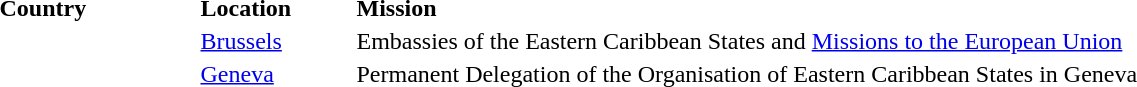<table>
<tr>
<td><strong>Country</strong></td>
<td><strong>Location</strong></td>
<td><strong>Mission</strong></td>
</tr>
<tr>
<td style="width:130px"></td>
<td style="width:100px"><a href='#'>Brussels</a></td>
<td>Embassies of the Eastern Caribbean States and <a href='#'>Missions to the European Union</a></td>
</tr>
<tr>
<td></td>
<td><a href='#'>Geneva</a></td>
<td>Permanent Delegation of the Organisation of Eastern Caribbean States in Geneva</td>
</tr>
</table>
